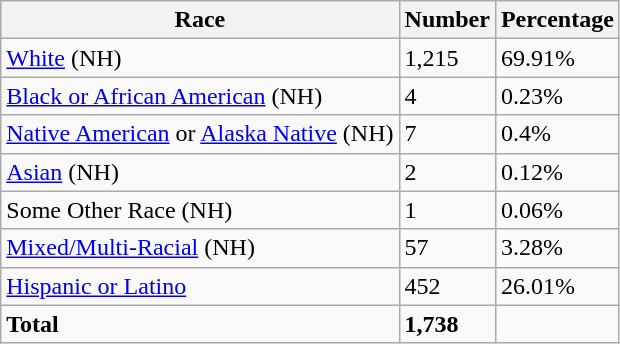<table class="wikitable">
<tr>
<th>Race</th>
<th>Number</th>
<th>Percentage</th>
</tr>
<tr>
<td><a href='#'>White</a> (NH)</td>
<td>1,215</td>
<td>69.91%</td>
</tr>
<tr>
<td><a href='#'>Black or African American</a> (NH)</td>
<td>4</td>
<td>0.23%</td>
</tr>
<tr>
<td><a href='#'>Native American</a> or <a href='#'>Alaska Native</a> (NH)</td>
<td>7</td>
<td>0.4%</td>
</tr>
<tr>
<td><a href='#'>Asian</a> (NH)</td>
<td>2</td>
<td>0.12%</td>
</tr>
<tr>
<td>Some Other Race (NH)</td>
<td>1</td>
<td>0.06%</td>
</tr>
<tr>
<td><a href='#'>Mixed/Multi-Racial</a> (NH)</td>
<td>57</td>
<td>3.28%</td>
</tr>
<tr>
<td><a href='#'>Hispanic or Latino</a></td>
<td>452</td>
<td>26.01%</td>
</tr>
<tr>
<td><strong>Total</strong></td>
<td><strong>1,738</strong></td>
<td></td>
</tr>
</table>
